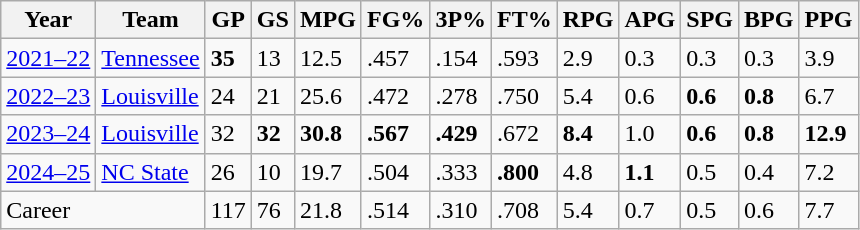<table class="wikitable sortable">
<tr>
<th>Year</th>
<th>Team</th>
<th><abbr>GP</abbr></th>
<th><abbr>GS</abbr></th>
<th><abbr>MPG</abbr></th>
<th><abbr>FG%</abbr></th>
<th><abbr>3P%</abbr></th>
<th><abbr>FT%</abbr></th>
<th><abbr>RPG</abbr></th>
<th><abbr>APG</abbr></th>
<th><abbr>SPG</abbr></th>
<th><abbr>BPG</abbr></th>
<th><abbr>PPG</abbr></th>
</tr>
<tr>
<td><a href='#'>2021–22</a></td>
<td><a href='#'>Tennessee</a></td>
<td><strong>35</strong></td>
<td>13</td>
<td>12.5</td>
<td>.457</td>
<td>.154</td>
<td>.593</td>
<td>2.9</td>
<td>0.3</td>
<td>0.3</td>
<td>0.3</td>
<td>3.9</td>
</tr>
<tr>
<td><a href='#'>2022–23</a></td>
<td><a href='#'>Louisville</a></td>
<td>24</td>
<td>21</td>
<td>25.6</td>
<td>.472</td>
<td>.278</td>
<td>.750</td>
<td>5.4</td>
<td>0.6</td>
<td><strong>0.6</strong></td>
<td><strong>0.8</strong></td>
<td>6.7</td>
</tr>
<tr>
<td><a href='#'>2023–24</a></td>
<td><a href='#'>Louisville</a></td>
<td>32</td>
<td><strong>32</strong></td>
<td><strong>30.8</strong></td>
<td><strong>.567</strong></td>
<td><strong>.429</strong></td>
<td>.672</td>
<td><strong>8.4</strong></td>
<td>1.0</td>
<td><strong>0.6</strong></td>
<td><strong>0.8</strong></td>
<td><strong>12.9</strong></td>
</tr>
<tr>
<td><a href='#'>2024–25</a></td>
<td><a href='#'>NC State</a></td>
<td>26</td>
<td>10</td>
<td>19.7</td>
<td>.504</td>
<td>.333</td>
<td><strong>.800</strong></td>
<td>4.8</td>
<td><strong>1.1</strong></td>
<td>0.5</td>
<td>0.4</td>
<td>7.2</td>
</tr>
<tr>
<td colspan="2">Career</td>
<td>117</td>
<td>76</td>
<td>21.8</td>
<td>.514</td>
<td>.310</td>
<td>.708</td>
<td>5.4</td>
<td>0.7</td>
<td>0.5</td>
<td>0.6</td>
<td>7.7</td>
</tr>
</table>
